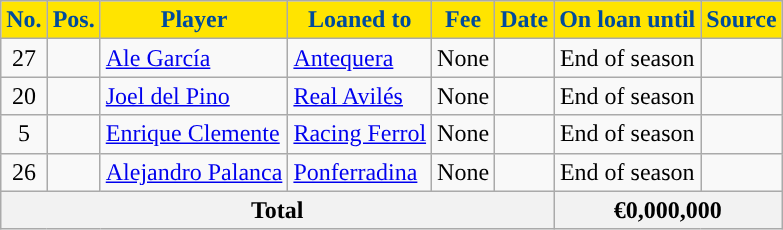<table class="wikitable plainrowheaders sortable">
<tr>
<th style="background:#ffe400; color:#004b9d; ">No.</th>
<th style="background:#ffe400; color:#004b9d; ">Pos.</th>
<th style="background:#ffe400; color:#004b9d; ">Player</th>
<th style="background:#ffe400; color:#004b9d; ">Loaned to</th>
<th style="background:#ffe400; color:#004b9d; ">Fee</th>
<th style="background:#ffe400; color:#004b9d; ">Date</th>
<th style="background:#ffe400; color:#004b9d; ">On loan until</th>
<th style="background:#ffe400; color:#004b9d; ">Source</th>
</tr>
<tr>
<td align=center>27</td>
<td align=center></td>
<td> <a href='#'>Ale García</a></td>
<td><a href='#'>Antequera</a></td>
<td align=center>None</td>
<td align=center></td>
<td align=center>End of season</td>
<td></td>
</tr>
<tr>
<td align=center>20</td>
<td align=center></td>
<td> <a href='#'>Joel del Pino</a></td>
<td><a href='#'>Real Avilés</a></td>
<td align=center>None</td>
<td align=center></td>
<td align=center>End of season</td>
<td></td>
</tr>
<tr>
<td align=center>5</td>
<td align=center></td>
<td> <a href='#'>Enrique Clemente</a></td>
<td><a href='#'>Racing Ferrol</a></td>
<td align=center>None</td>
<td align=center></td>
<td align=center>End of season</td>
<td></td>
</tr>
<tr>
<td align=center>26</td>
<td align=center></td>
<td> <a href='#'>Alejandro Palanca</a></td>
<td><a href='#'>Ponferradina</a></td>
<td align=center>None</td>
<td align=center></td>
<td align=center>End of season</td>
<td></td>
</tr>
<tr>
<th colspan="6">Total</th>
<th colspan="2">€0,000,000</th>
</tr>
</table>
